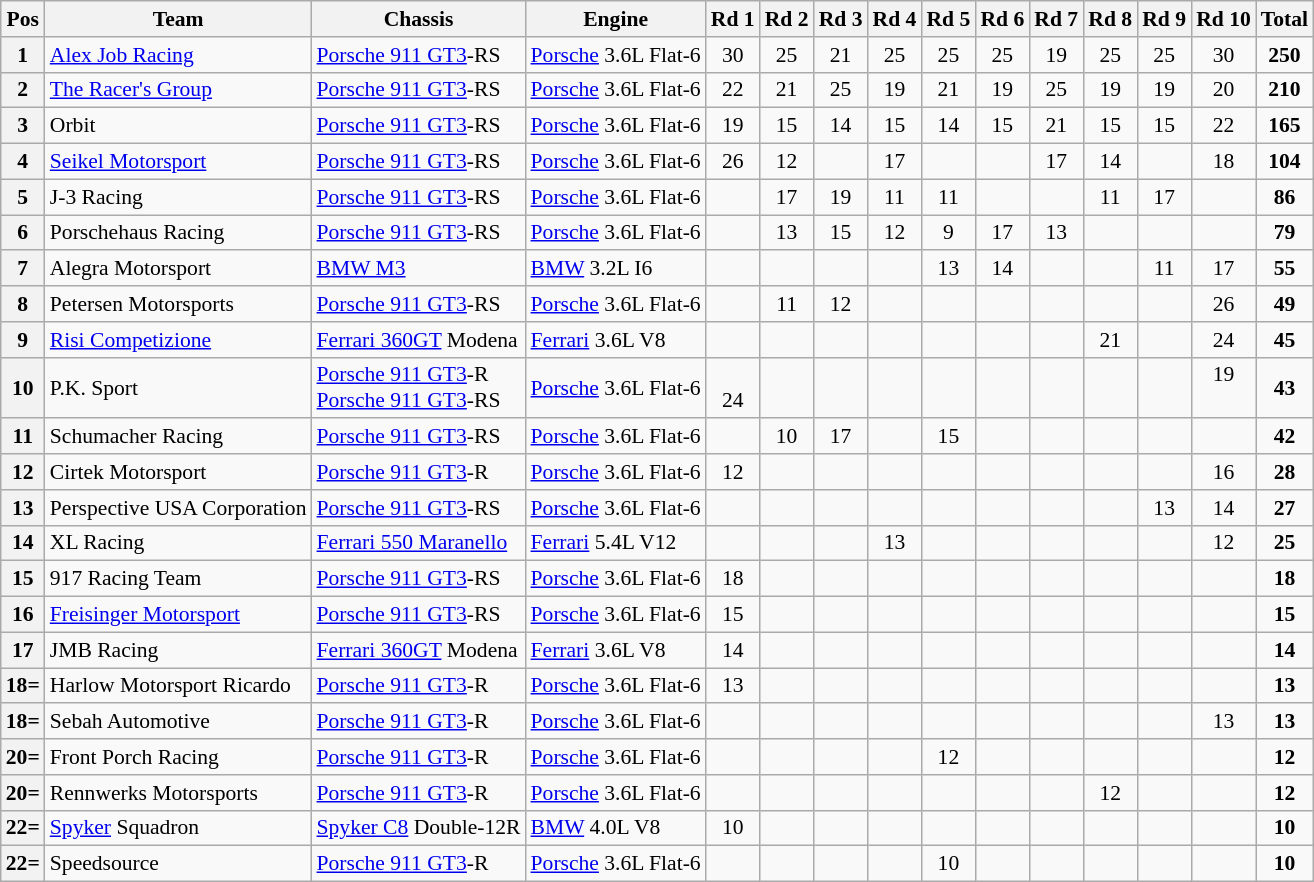<table class="wikitable" style="font-size: 90%;">
<tr>
<th>Pos</th>
<th>Team</th>
<th>Chassis</th>
<th>Engine</th>
<th>Rd 1</th>
<th>Rd 2</th>
<th>Rd 3</th>
<th>Rd 4</th>
<th>Rd 5</th>
<th>Rd 6</th>
<th>Rd 7</th>
<th>Rd 8</th>
<th>Rd 9</th>
<th>Rd 10</th>
<th>Total</th>
</tr>
<tr>
<th>1</th>
<td> <a href='#'>Alex Job Racing</a></td>
<td><a href='#'>Porsche 911 GT3</a>-RS</td>
<td><a href='#'>Porsche</a> 3.6L Flat-6</td>
<td align="center">30</td>
<td align="center">25</td>
<td align="center">21</td>
<td align="center">25</td>
<td align="center">25</td>
<td align="center">25</td>
<td align="center">19</td>
<td align="center">25</td>
<td align="center">25</td>
<td align="center">30</td>
<td align="center"><strong>250</strong></td>
</tr>
<tr>
<th>2</th>
<td> <a href='#'>The Racer's Group</a></td>
<td><a href='#'>Porsche 911 GT3</a>-RS</td>
<td><a href='#'>Porsche</a> 3.6L Flat-6</td>
<td align="center">22</td>
<td align="center">21</td>
<td align="center">25</td>
<td align="center">19</td>
<td align="center">21</td>
<td align="center">19</td>
<td align="center">25</td>
<td align="center">19</td>
<td align="center">19</td>
<td align="center">20</td>
<td align="center"><strong>210</strong></td>
</tr>
<tr>
<th>3</th>
<td> Orbit</td>
<td><a href='#'>Porsche 911 GT3</a>-RS</td>
<td><a href='#'>Porsche</a> 3.6L Flat-6</td>
<td align="center">19</td>
<td align="center">15</td>
<td align="center">14</td>
<td align="center">15</td>
<td align="center">14</td>
<td align="center">15</td>
<td align="center">21</td>
<td align="center">15</td>
<td align="center">15</td>
<td align="center">22</td>
<td align="center"><strong>165</strong></td>
</tr>
<tr>
<th>4</th>
<td> <a href='#'>Seikel Motorsport</a></td>
<td><a href='#'>Porsche 911 GT3</a>-RS</td>
<td><a href='#'>Porsche</a> 3.6L Flat-6</td>
<td align="center">26</td>
<td align="center">12</td>
<td></td>
<td align="center">17</td>
<td></td>
<td></td>
<td align="center">17</td>
<td align="center">14</td>
<td></td>
<td align="center">18</td>
<td align="center"><strong>104</strong></td>
</tr>
<tr>
<th>5</th>
<td> J-3 Racing</td>
<td><a href='#'>Porsche 911 GT3</a>-RS</td>
<td><a href='#'>Porsche</a> 3.6L Flat-6</td>
<td></td>
<td align="center">17</td>
<td align="center">19</td>
<td align="center">11</td>
<td align="center">11</td>
<td></td>
<td></td>
<td align="center">11</td>
<td align="center">17</td>
<td></td>
<td align="center"><strong>86</strong></td>
</tr>
<tr>
<th>6</th>
<td> Porschehaus Racing</td>
<td><a href='#'>Porsche 911 GT3</a>-RS</td>
<td><a href='#'>Porsche</a> 3.6L Flat-6</td>
<td></td>
<td align="center">13</td>
<td align="center">15</td>
<td align="center">12</td>
<td align="center">9</td>
<td align="center">17</td>
<td align="center">13</td>
<td></td>
<td></td>
<td></td>
<td align="center"><strong>79</strong></td>
</tr>
<tr>
<th>7</th>
<td> Alegra Motorsport</td>
<td><a href='#'>BMW M3</a></td>
<td><a href='#'>BMW</a> 3.2L I6</td>
<td></td>
<td></td>
<td></td>
<td></td>
<td align="center">13</td>
<td align="center">14</td>
<td></td>
<td></td>
<td align="center">11</td>
<td align="center">17</td>
<td align="center"><strong>55</strong></td>
</tr>
<tr>
<th>8</th>
<td> Petersen Motorsports</td>
<td><a href='#'>Porsche 911 GT3</a>-RS</td>
<td><a href='#'>Porsche</a> 3.6L Flat-6</td>
<td></td>
<td align="center">11</td>
<td align="center">12</td>
<td></td>
<td></td>
<td></td>
<td></td>
<td></td>
<td></td>
<td align="center">26</td>
<td align="center"><strong>49</strong></td>
</tr>
<tr>
<th>9</th>
<td> <a href='#'>Risi Competizione</a></td>
<td><a href='#'>Ferrari 360GT</a> Modena</td>
<td><a href='#'>Ferrari</a> 3.6L V8</td>
<td></td>
<td></td>
<td></td>
<td></td>
<td></td>
<td></td>
<td></td>
<td align="center">21</td>
<td></td>
<td align="center">24</td>
<td align="center"><strong>45</strong></td>
</tr>
<tr>
<th>10</th>
<td> P.K. Sport</td>
<td><a href='#'>Porsche 911 GT3</a>-R<br><a href='#'>Porsche 911 GT3</a>-RS</td>
<td><a href='#'>Porsche</a> 3.6L Flat-6</td>
<td align="center"><br>24</td>
<td></td>
<td></td>
<td></td>
<td></td>
<td></td>
<td></td>
<td></td>
<td></td>
<td align="center">19<br><br></td>
<td align="center"><strong>43</strong></td>
</tr>
<tr>
<th>11</th>
<td> Schumacher Racing</td>
<td><a href='#'>Porsche 911 GT3</a>-RS</td>
<td><a href='#'>Porsche</a> 3.6L Flat-6</td>
<td></td>
<td align="center">10</td>
<td align="center">17</td>
<td></td>
<td align="center">15</td>
<td></td>
<td></td>
<td></td>
<td></td>
<td></td>
<td align="center"><strong>42</strong></td>
</tr>
<tr>
<th>12</th>
<td> Cirtek Motorsport</td>
<td><a href='#'>Porsche 911 GT3</a>-R</td>
<td><a href='#'>Porsche</a> 3.6L Flat-6</td>
<td align="center">12</td>
<td></td>
<td></td>
<td></td>
<td></td>
<td></td>
<td></td>
<td></td>
<td></td>
<td align="center">16</td>
<td align="center"><strong>28</strong></td>
</tr>
<tr>
<th>13</th>
<td> Perspective USA Corporation</td>
<td><a href='#'>Porsche 911 GT3</a>-RS</td>
<td><a href='#'>Porsche</a> 3.6L Flat-6</td>
<td></td>
<td></td>
<td></td>
<td></td>
<td></td>
<td></td>
<td></td>
<td></td>
<td align="center">13</td>
<td align="center">14</td>
<td align="center"><strong>27</strong></td>
</tr>
<tr>
<th>14</th>
<td> XL Racing</td>
<td><a href='#'>Ferrari 550 Maranello</a></td>
<td><a href='#'>Ferrari</a> 5.4L V12</td>
<td></td>
<td></td>
<td></td>
<td align="center">13</td>
<td></td>
<td></td>
<td></td>
<td></td>
<td></td>
<td align="center">12</td>
<td align="center"><strong>25</strong></td>
</tr>
<tr>
<th>15</th>
<td> 917 Racing Team</td>
<td><a href='#'>Porsche 911 GT3</a>-RS</td>
<td><a href='#'>Porsche</a> 3.6L Flat-6</td>
<td align="center">18</td>
<td></td>
<td></td>
<td></td>
<td></td>
<td></td>
<td></td>
<td></td>
<td></td>
<td></td>
<td align="center"><strong>18</strong></td>
</tr>
<tr>
<th>16</th>
<td> <a href='#'>Freisinger Motorsport</a></td>
<td><a href='#'>Porsche 911 GT3</a>-RS</td>
<td><a href='#'>Porsche</a> 3.6L Flat-6</td>
<td align="center">15</td>
<td></td>
<td></td>
<td></td>
<td></td>
<td></td>
<td></td>
<td></td>
<td></td>
<td></td>
<td align="center"><strong>15</strong></td>
</tr>
<tr>
<th>17</th>
<td> JMB Racing</td>
<td><a href='#'>Ferrari 360GT</a> Modena</td>
<td><a href='#'>Ferrari</a> 3.6L V8</td>
<td align="center">14</td>
<td></td>
<td></td>
<td></td>
<td></td>
<td></td>
<td></td>
<td></td>
<td></td>
<td></td>
<td align="center"><strong>14</strong></td>
</tr>
<tr>
<th>18=</th>
<td> Harlow Motorsport Ricardo</td>
<td><a href='#'>Porsche 911 GT3</a>-R</td>
<td><a href='#'>Porsche</a> 3.6L Flat-6</td>
<td align="center">13</td>
<td></td>
<td></td>
<td></td>
<td></td>
<td></td>
<td></td>
<td></td>
<td></td>
<td></td>
<td align="center"><strong>13</strong></td>
</tr>
<tr>
<th>18=</th>
<td> Sebah Automotive</td>
<td><a href='#'>Porsche 911 GT3</a>-R</td>
<td><a href='#'>Porsche</a> 3.6L Flat-6</td>
<td></td>
<td></td>
<td></td>
<td></td>
<td></td>
<td></td>
<td></td>
<td></td>
<td></td>
<td align="center">13</td>
<td align="center"><strong>13</strong></td>
</tr>
<tr>
<th>20=</th>
<td> Front Porch Racing</td>
<td><a href='#'>Porsche 911 GT3</a>-R</td>
<td><a href='#'>Porsche</a> 3.6L Flat-6</td>
<td></td>
<td></td>
<td></td>
<td></td>
<td align="center">12</td>
<td></td>
<td></td>
<td></td>
<td></td>
<td></td>
<td align="center"><strong>12</strong></td>
</tr>
<tr>
<th>20=</th>
<td> Rennwerks Motorsports</td>
<td><a href='#'>Porsche 911 GT3</a>-R</td>
<td><a href='#'>Porsche</a> 3.6L Flat-6</td>
<td></td>
<td></td>
<td></td>
<td></td>
<td></td>
<td></td>
<td></td>
<td align="center">12</td>
<td></td>
<td></td>
<td align="center"><strong>12</strong></td>
</tr>
<tr>
<th>22=</th>
<td> <a href='#'>Spyker</a> Squadron</td>
<td><a href='#'>Spyker C8</a> Double-12R</td>
<td><a href='#'>BMW</a> 4.0L V8</td>
<td align="center">10</td>
<td></td>
<td></td>
<td></td>
<td></td>
<td></td>
<td></td>
<td></td>
<td></td>
<td></td>
<td align="center"><strong>10</strong></td>
</tr>
<tr>
<th>22=</th>
<td> Speedsource</td>
<td><a href='#'>Porsche 911 GT3</a>-R</td>
<td><a href='#'>Porsche</a> 3.6L Flat-6</td>
<td></td>
<td></td>
<td></td>
<td></td>
<td align="center">10</td>
<td></td>
<td></td>
<td></td>
<td></td>
<td></td>
<td align="center"><strong>10</strong></td>
</tr>
</table>
